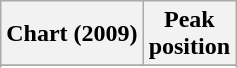<table class="wikitable sortable plainrowheaders" style="text-align:center">
<tr>
<th scope="col">Chart (2009)</th>
<th scope="col">Peak<br> position</th>
</tr>
<tr>
</tr>
<tr>
</tr>
<tr>
</tr>
<tr>
</tr>
<tr>
</tr>
<tr>
</tr>
</table>
